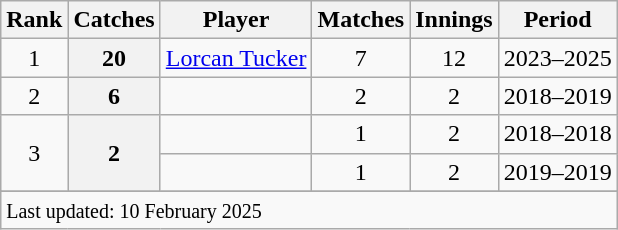<table class="wikitable plainrowheaders sortable">
<tr>
<th scope=col>Rank</th>
<th scope=col>Catches</th>
<th scope=col>Player</th>
<th scope=col>Matches</th>
<th scope=col>Innings</th>
<th scope=col>Period</th>
</tr>
<tr>
<td align=center>1</td>
<th scope=row style=text-align:center;>20</th>
<td><a href='#'>Lorcan Tucker</a></td>
<td align=center>7</td>
<td align=center>12</td>
<td>2023–2025</td>
</tr>
<tr>
<td align=center>2</td>
<th scope=row style=text-align:center;>6</th>
<td></td>
<td align=center>2</td>
<td align=center>2</td>
<td>2018–2019</td>
</tr>
<tr>
<td align=center rowspan=2>3</td>
<th scope=row style=text-align:center; rowspan=2>2</th>
<td></td>
<td align=center>1</td>
<td align=center>2</td>
<td>2018–2018</td>
</tr>
<tr>
<td></td>
<td align=center>1</td>
<td align=center>2</td>
<td>2019–2019</td>
</tr>
<tr>
</tr>
<tr class=sortbottom>
<td colspan=6><small>Last updated: 10 February 2025</small></td>
</tr>
</table>
